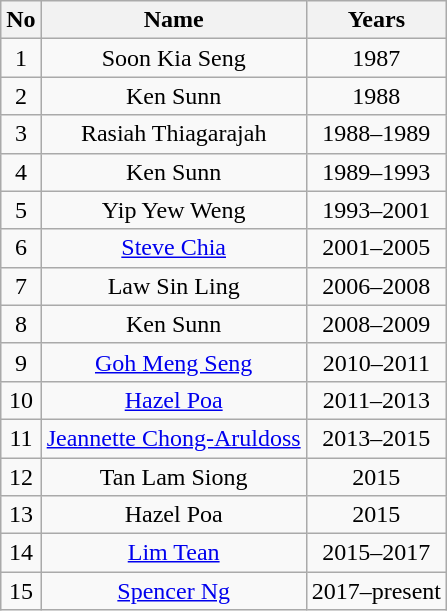<table class="wikitable" style="text-align:center;">
<tr>
<th>No</th>
<th>Name</th>
<th>Years</th>
</tr>
<tr>
<td>1</td>
<td>Soon Kia Seng</td>
<td>1987</td>
</tr>
<tr>
<td>2</td>
<td>Ken Sunn</td>
<td>1988</td>
</tr>
<tr>
<td>3</td>
<td>Rasiah Thiagarajah</td>
<td>1988–1989</td>
</tr>
<tr>
<td>4</td>
<td>Ken Sunn</td>
<td>1989–1993</td>
</tr>
<tr>
<td>5</td>
<td>Yip Yew Weng</td>
<td>1993–2001</td>
</tr>
<tr>
<td>6</td>
<td><a href='#'>Steve Chia</a></td>
<td>2001–2005</td>
</tr>
<tr>
<td>7</td>
<td>Law Sin Ling</td>
<td>2006–2008</td>
</tr>
<tr>
<td>8</td>
<td>Ken Sunn</td>
<td>2008–2009</td>
</tr>
<tr>
<td>9</td>
<td><a href='#'>Goh Meng Seng</a></td>
<td>2010–2011</td>
</tr>
<tr>
<td>10</td>
<td><a href='#'>Hazel Poa</a></td>
<td>2011–2013</td>
</tr>
<tr>
<td>11</td>
<td><a href='#'>Jeannette Chong-Aruldoss</a></td>
<td>2013–2015</td>
</tr>
<tr>
<td>12</td>
<td>Tan Lam Siong</td>
<td>2015</td>
</tr>
<tr>
<td>13</td>
<td>Hazel Poa</td>
<td>2015</td>
</tr>
<tr>
<td>14</td>
<td><a href='#'>Lim Tean</a></td>
<td>2015–2017</td>
</tr>
<tr>
<td>15</td>
<td><a href='#'>Spencer Ng</a></td>
<td>2017–present</td>
</tr>
</table>
